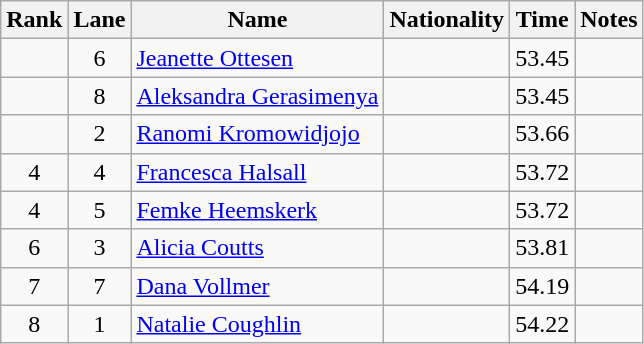<table class="wikitable sortable" style="text-align:center">
<tr>
<th>Rank</th>
<th>Lane</th>
<th>Name</th>
<th>Nationality</th>
<th>Time</th>
<th>Notes</th>
</tr>
<tr>
<td></td>
<td>6</td>
<td align=left><a href='#'>Jeanette Ottesen</a></td>
<td align=left></td>
<td>53.45</td>
<td></td>
</tr>
<tr>
<td></td>
<td>8</td>
<td align=left><a href='#'>Aleksandra Gerasimenya</a></td>
<td align=left></td>
<td>53.45</td>
<td></td>
</tr>
<tr>
<td></td>
<td>2</td>
<td align=left><a href='#'>Ranomi Kromowidjojo</a></td>
<td align=left></td>
<td>53.66</td>
<td></td>
</tr>
<tr>
<td>4</td>
<td>4</td>
<td align=left><a href='#'>Francesca Halsall</a></td>
<td align=left></td>
<td>53.72</td>
<td></td>
</tr>
<tr>
<td>4</td>
<td>5</td>
<td align=left><a href='#'>Femke Heemskerk</a></td>
<td align=left></td>
<td>53.72</td>
<td></td>
</tr>
<tr>
<td>6</td>
<td>3</td>
<td align=left><a href='#'>Alicia Coutts</a></td>
<td align=left></td>
<td>53.81</td>
<td></td>
</tr>
<tr>
<td>7</td>
<td>7</td>
<td align=left><a href='#'>Dana Vollmer</a></td>
<td align=left></td>
<td>54.19</td>
<td></td>
</tr>
<tr>
<td>8</td>
<td>1</td>
<td align=left><a href='#'>Natalie Coughlin</a></td>
<td align=left></td>
<td>54.22</td>
<td></td>
</tr>
</table>
